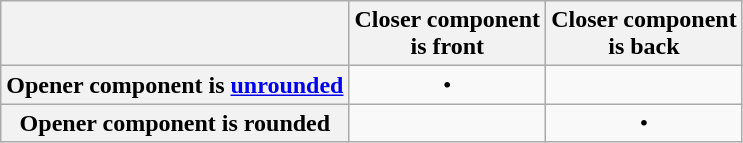<table class="wikitable" style="text-align:center;">
<tr>
<th> </th>
<th>Closer component<br>is front</th>
<th>Closer component<br>is back</th>
</tr>
<tr>
<th>Opener component is <a href='#'>unrounded</a></th>
<td> • </td>
<td> </td>
</tr>
<tr>
<th>Opener component is rounded</th>
<td> </td>
<td> • </td>
</tr>
</table>
